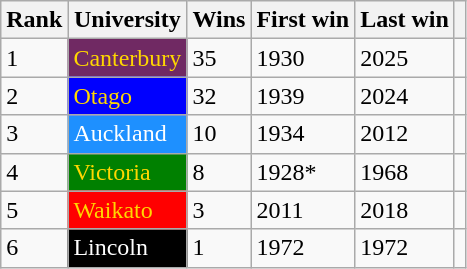<table class="wikitable">
<tr>
<th>Rank</th>
<th>University</th>
<th>Wins</th>
<th>First win</th>
<th>Last win</th>
<th></th>
</tr>
<tr>
<td>1</td>
<td style="background:#702963; color:Gold">Canterbury</td>
<td>35</td>
<td>1930</td>
<td>2025</td>
<td></td>
</tr>
<tr>
<td>2</td>
<td style="background:Blue; color:Gold">Otago</td>
<td>32</td>
<td>1939</td>
<td>2024</td>
<td></td>
</tr>
<tr>
<td>3</td>
<td style="background:Dodgerblue; color:White">Auckland</td>
<td>10</td>
<td>1934</td>
<td>2012</td>
<td></td>
</tr>
<tr>
<td>4</td>
<td style="background:Green; color:Gold">Victoria</td>
<td>8</td>
<td>1928*</td>
<td>1968</td>
<td></td>
</tr>
<tr>
<td>5</td>
<td style="background:red; color:gold">Waikato</td>
<td>3</td>
<td>2011</td>
<td>2018</td>
<td></td>
</tr>
<tr>
<td>6</td>
<td style="background:Black; color:White">Lincoln</td>
<td>1</td>
<td>1972</td>
<td>1972</td>
<td></td>
</tr>
</table>
